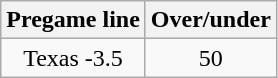<table class="wikitable" style="margin-left: auto; margin-right: auto; border: none; display: inline-table;">
<tr align="center">
<th style=>Pregame line</th>
<th style=>Over/under</th>
</tr>
<tr align="center">
<td>Texas -3.5</td>
<td>50</td>
</tr>
</table>
